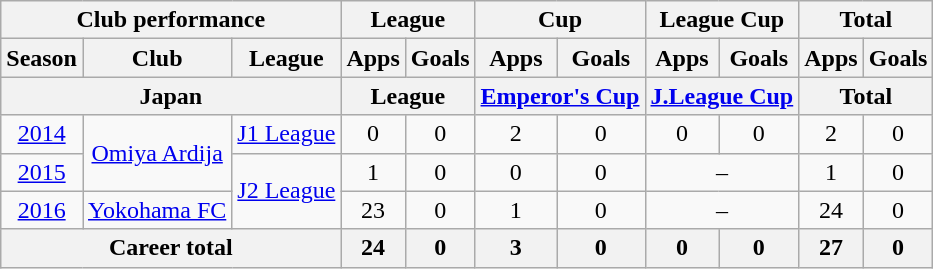<table class="wikitable" style="text-align:center">
<tr>
<th colspan=3>Club performance</th>
<th colspan=2>League</th>
<th colspan=2>Cup</th>
<th colspan=2>League Cup</th>
<th colspan=2>Total</th>
</tr>
<tr>
<th>Season</th>
<th>Club</th>
<th>League</th>
<th>Apps</th>
<th>Goals</th>
<th>Apps</th>
<th>Goals</th>
<th>Apps</th>
<th>Goals</th>
<th>Apps</th>
<th>Goals</th>
</tr>
<tr>
<th colspan=3>Japan</th>
<th colspan=2>League</th>
<th colspan=2><a href='#'>Emperor's Cup</a></th>
<th colspan=2><a href='#'>J.League Cup</a></th>
<th colspan=2>Total</th>
</tr>
<tr>
<td><a href='#'>2014</a></td>
<td rowspan="2"><a href='#'>Omiya Ardija</a></td>
<td><a href='#'>J1 League</a></td>
<td>0</td>
<td>0</td>
<td>2</td>
<td>0</td>
<td>0</td>
<td>0</td>
<td>2</td>
<td>0</td>
</tr>
<tr>
<td><a href='#'>2015</a></td>
<td rowspan="2"><a href='#'>J2 League</a></td>
<td>1</td>
<td>0</td>
<td>0</td>
<td>0</td>
<td colspan="2">–</td>
<td>1</td>
<td>0</td>
</tr>
<tr>
<td><a href='#'>2016</a></td>
<td rowspan="1"><a href='#'>Yokohama FC</a></td>
<td>23</td>
<td>0</td>
<td>1</td>
<td>0</td>
<td colspan="2">–</td>
<td>24</td>
<td>0</td>
</tr>
<tr>
<th colspan=3>Career total</th>
<th>24</th>
<th>0</th>
<th>3</th>
<th>0</th>
<th>0</th>
<th>0</th>
<th>27</th>
<th>0</th>
</tr>
</table>
